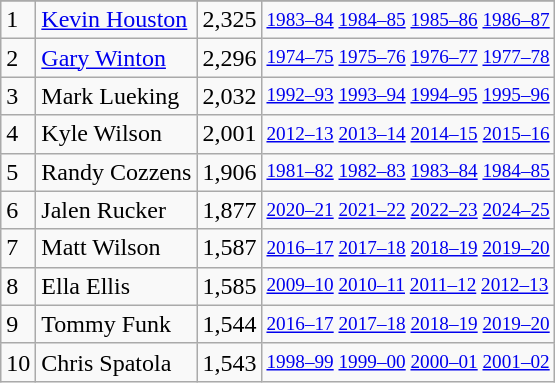<table class="wikitable">
<tr>
</tr>
<tr>
<td>1</td>
<td><a href='#'>Kevin Houston</a></td>
<td>2,325</td>
<td style="font-size:80%;"><a href='#'>1983–84</a> <a href='#'>1984–85</a> <a href='#'>1985–86</a> <a href='#'>1986–87</a></td>
</tr>
<tr>
<td>2</td>
<td><a href='#'>Gary Winton</a></td>
<td>2,296</td>
<td style="font-size:80%;"><a href='#'>1974–75</a> <a href='#'>1975–76</a> <a href='#'>1976–77</a> <a href='#'>1977–78</a></td>
</tr>
<tr>
<td>3</td>
<td>Mark Lueking</td>
<td>2,032</td>
<td style="font-size:80%;"><a href='#'>1992–93</a> <a href='#'>1993–94</a> <a href='#'>1994–95</a> <a href='#'>1995–96</a></td>
</tr>
<tr>
<td>4</td>
<td>Kyle Wilson</td>
<td>2,001</td>
<td style="font-size:80%;"><a href='#'>2012–13</a> <a href='#'>2013–14</a> <a href='#'>2014–15</a> <a href='#'>2015–16</a></td>
</tr>
<tr>
<td>5</td>
<td>Randy Cozzens</td>
<td>1,906</td>
<td style="font-size:80%;"><a href='#'>1981–82</a> <a href='#'>1982–83</a> <a href='#'>1983–84</a> <a href='#'>1984–85</a></td>
</tr>
<tr>
<td>6</td>
<td>Jalen Rucker</td>
<td>1,877</td>
<td style="font-size:80%;"><a href='#'>2020–21</a> <a href='#'>2021–22</a> <a href='#'>2022–23</a> <a href='#'>2024–25</a></td>
</tr>
<tr>
<td>7</td>
<td>Matt Wilson</td>
<td>1,587</td>
<td style="font-size:80%;"><a href='#'>2016–17</a> <a href='#'>2017–18</a> <a href='#'>2018–19</a> <a href='#'>2019–20</a></td>
</tr>
<tr>
<td>8</td>
<td>Ella Ellis</td>
<td>1,585</td>
<td style="font-size:80%;"><a href='#'>2009–10</a> <a href='#'>2010–11</a> <a href='#'>2011–12</a> <a href='#'>2012–13</a></td>
</tr>
<tr>
<td>9</td>
<td>Tommy Funk</td>
<td>1,544</td>
<td style="font-size:80%;"><a href='#'>2016–17</a> <a href='#'>2017–18</a> <a href='#'>2018–19</a> <a href='#'>2019–20</a></td>
</tr>
<tr>
<td>10</td>
<td>Chris Spatola</td>
<td>1,543</td>
<td style="font-size:80%;"><a href='#'>1998–99</a> <a href='#'>1999–00</a> <a href='#'>2000–01</a> <a href='#'>2001–02</a></td>
</tr>
</table>
